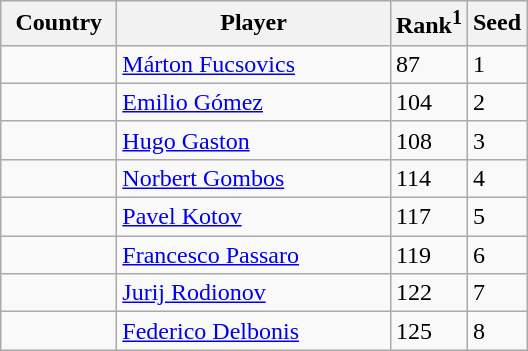<table class="sortable wikitable">
<tr>
<th width="70">Country</th>
<th width="175">Player</th>
<th>Rank<sup>1</sup></th>
<th>Seed</th>
</tr>
<tr>
<td></td>
<td><a href='#'>Márton Fucsovics</a></td>
<td>87</td>
<td>1</td>
</tr>
<tr>
<td></td>
<td><a href='#'>Emilio Gómez</a></td>
<td>104</td>
<td>2</td>
</tr>
<tr>
<td></td>
<td><a href='#'>Hugo Gaston</a></td>
<td>108</td>
<td>3</td>
</tr>
<tr>
<td></td>
<td><a href='#'>Norbert Gombos</a></td>
<td>114</td>
<td>4</td>
</tr>
<tr>
<td></td>
<td><a href='#'>Pavel Kotov</a></td>
<td>117</td>
<td>5</td>
</tr>
<tr>
<td></td>
<td><a href='#'>Francesco Passaro</a></td>
<td>119</td>
<td>6</td>
</tr>
<tr>
<td></td>
<td><a href='#'>Jurij Rodionov</a></td>
<td>122</td>
<td>7</td>
</tr>
<tr>
<td></td>
<td><a href='#'>Federico Delbonis</a></td>
<td>125</td>
<td>8</td>
</tr>
</table>
